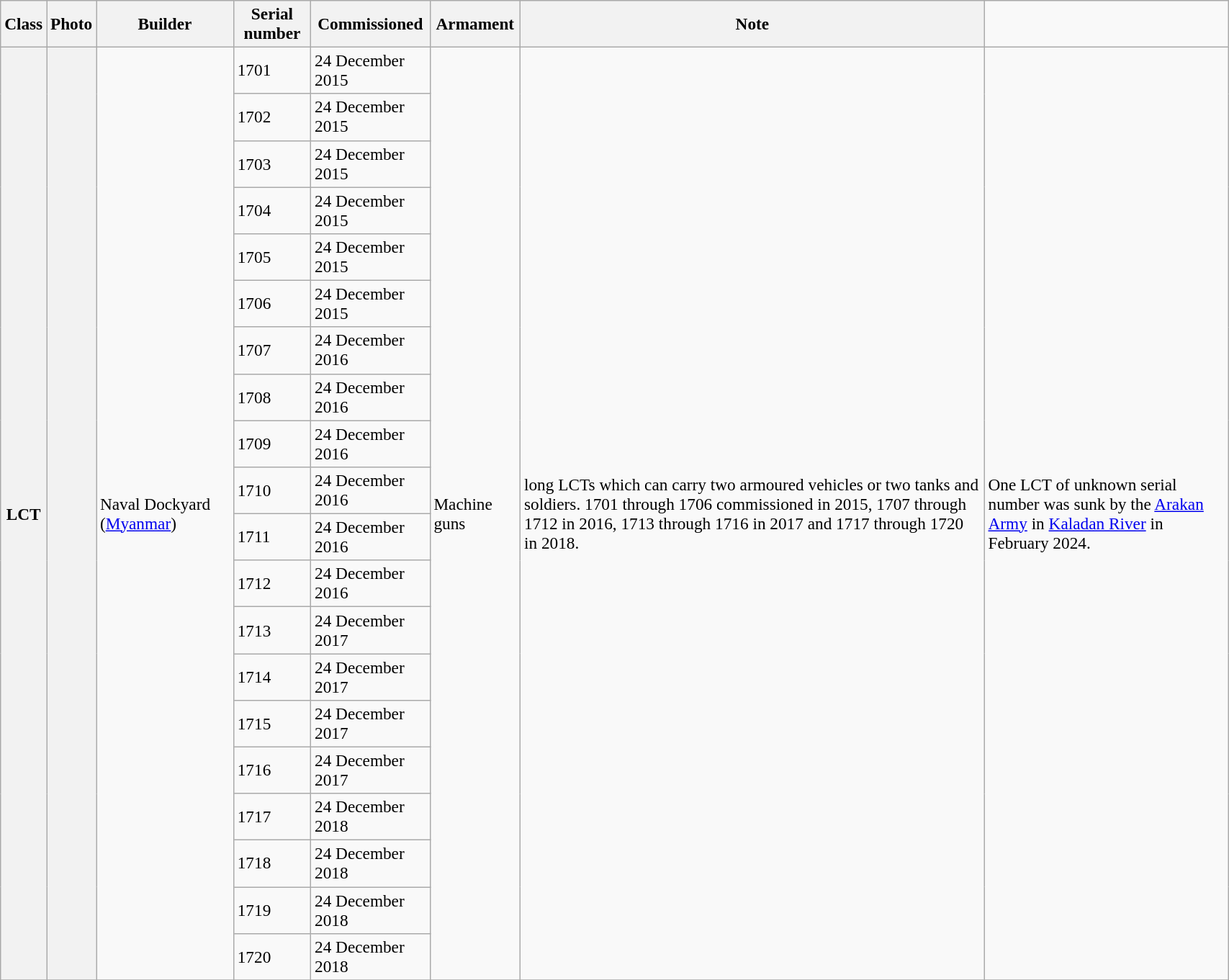<table class="wikitable" style="font-size:97%; width:90%">
<tr>
<th>Class</th>
<th>Photo</th>
<th width="120">Builder</th>
<th>Serial number</th>
<th>Commissioned</th>
<th>Armament</th>
<th>Note</th>
</tr>
<tr>
<th rowspan="20">LCT</th>
<th rowspan="20"></th>
<td rowspan="20">Naval Dockyard (<a href='#'>Myanmar</a>) </td>
<td>1701</td>
<td>24 December 2015</td>
<td rowspan="20">Machine guns</td>
<td rowspan="20"> long LCTs which can carry two armoured vehicles or two tanks and soldiers. 1701 through 1706 commissioned in 2015, 1707 through 1712 in 2016, 1713 through 1716 in 2017 and 1717 through 1720 in 2018.</td>
<td rowspan="20">One LCT of unknown serial number was sunk by the <a href='#'>Arakan Army</a> in <a href='#'>Kaladan River</a> in February 2024.</td>
</tr>
<tr>
<td>1702</td>
<td>24 December 2015</td>
</tr>
<tr>
<td>1703</td>
<td>24 December 2015</td>
</tr>
<tr>
<td>1704</td>
<td>24 December 2015</td>
</tr>
<tr>
<td>1705</td>
<td>24 December 2015</td>
</tr>
<tr>
<td>1706</td>
<td>24 December 2015</td>
</tr>
<tr>
<td>1707</td>
<td>24 December 2016</td>
</tr>
<tr>
<td>1708</td>
<td>24 December 2016</td>
</tr>
<tr>
<td>1709</td>
<td>24 December 2016</td>
</tr>
<tr>
<td>1710</td>
<td>24 December 2016</td>
</tr>
<tr>
<td>1711</td>
<td>24 December 2016</td>
</tr>
<tr>
<td>1712</td>
<td>24 December 2016</td>
</tr>
<tr>
<td>1713</td>
<td>24 December 2017</td>
</tr>
<tr>
<td>1714</td>
<td>24 December 2017</td>
</tr>
<tr>
<td>1715</td>
<td>24 December 2017</td>
</tr>
<tr>
<td>1716</td>
<td>24 December 2017</td>
</tr>
<tr>
<td>1717</td>
<td>24 December 2018</td>
</tr>
<tr>
<td>1718</td>
<td>24 December 2018</td>
</tr>
<tr>
<td>1719</td>
<td>24 December 2018</td>
</tr>
<tr>
<td>1720</td>
<td>24 December 2018</td>
</tr>
<tr>
</tr>
</table>
